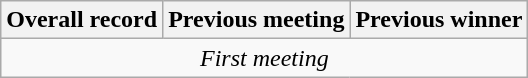<table class="wikitable">
<tr>
<th>Overall record</th>
<th>Previous meeting</th>
<th>Previous winner</th>
</tr>
<tr align="center">
<td colspan=3><em>First meeting</em></td>
</tr>
</table>
